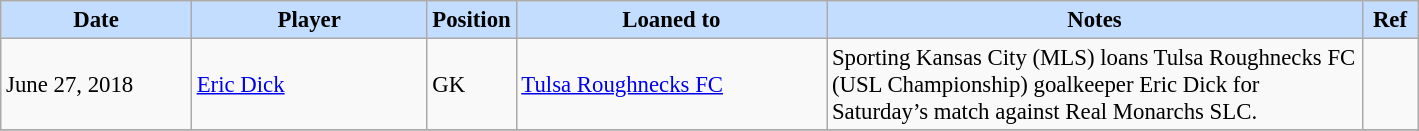<table class="wikitable" style="text-align:left; font-size:95%;">
<tr>
<th style="background:#c2ddff; width:120px;">Date</th>
<th style="background:#c2ddff; width:150px;">Player</th>
<th style="background:#c2ddff; width:50px;">Position</th>
<th style="background:#c2ddff; width:200px;">Loaned to</th>
<th style="background:#c2ddff; width:350px;">Notes</th>
<th style="background:#c2ddff; width:30px;">Ref</th>
</tr>
<tr>
<td>June 27, 2018</td>
<td> <a href='#'>Eric Dick</a></td>
<td>GK</td>
<td><a href='#'>Tulsa Roughnecks FC</a></td>
<td>Sporting Kansas City (MLS) loans Tulsa Roughnecks FC (USL Championship) goalkeeper Eric Dick for Saturday’s match against Real Monarchs SLC.</td>
<td></td>
</tr>
<tr>
</tr>
</table>
